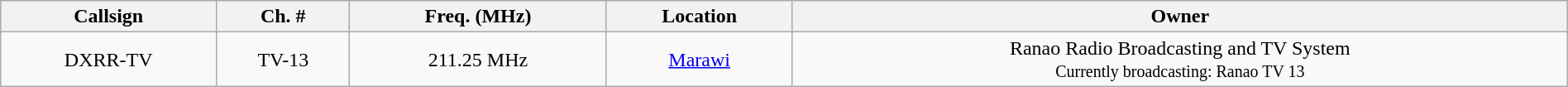<table class="wikitable" style="width:100%; text-align:center;">
<tr>
<th>Callsign</th>
<th>Ch. #</th>
<th>Freq. (MHz)</th>
<th>Location</th>
<th>Owner</th>
</tr>
<tr>
<td>DXRR-TV</td>
<td>TV-13</td>
<td>211.25 MHz</td>
<td><a href='#'>Marawi</a></td>
<td>Ranao Radio Broadcasting and TV System<br><small>Currently broadcasting: Ranao TV 13</small></td>
</tr>
</table>
